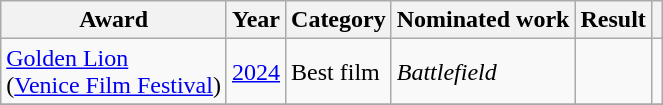<table class="wikitable sortable">
<tr>
<th>Award</th>
<th>Year</th>
<th>Category</th>
<th>Nominated work</th>
<th>Result</th>
<th></th>
</tr>
<tr>
<td><a href='#'>Golden Lion</a> <br> (<a href='#'>Venice Film Festival</a>)</td>
<td><a href='#'>2024</a></td>
<td>Best film</td>
<td><em> Battlefield</em></td>
<td></td>
<td></td>
</tr>
<tr>
</tr>
</table>
